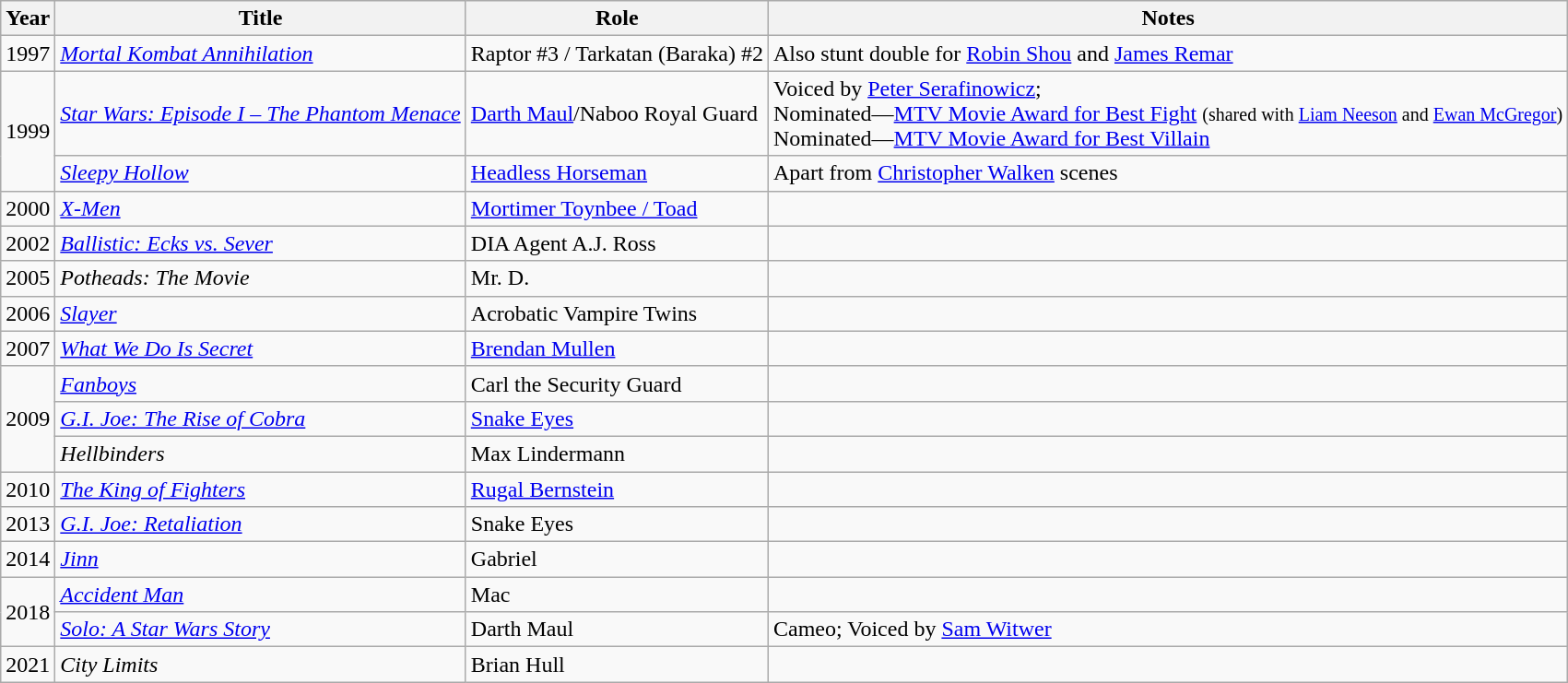<table class="wikitable">
<tr>
<th>Year</th>
<th>Title</th>
<th>Role</th>
<th>Notes</th>
</tr>
<tr>
<td>1997</td>
<td><em><a href='#'>Mortal Kombat Annihilation</a></em></td>
<td>Raptor #3 / Tarkatan (Baraka) #2</td>
<td>Also stunt double for <a href='#'>Robin Shou</a> and <a href='#'>James Remar</a></td>
</tr>
<tr>
<td rowspan="2">1999</td>
<td><em><a href='#'>Star Wars: Episode I – The Phantom Menace</a></em></td>
<td><a href='#'>Darth Maul</a>/Naboo Royal Guard</td>
<td>Voiced by <a href='#'>Peter Serafinowicz</a>;<br> Nominated—<a href='#'>MTV Movie Award for Best Fight</a> <small>(shared with <a href='#'>Liam Neeson</a> and <a href='#'>Ewan McGregor</a>)</small><br>Nominated—<a href='#'>MTV Movie Award for Best Villain</a></td>
</tr>
<tr>
<td><em><a href='#'>Sleepy Hollow</a></em></td>
<td><a href='#'>Headless Horseman</a></td>
<td>Apart from <a href='#'>Christopher Walken</a> scenes</td>
</tr>
<tr>
<td>2000</td>
<td><em><a href='#'>X-Men</a></em></td>
<td><a href='#'>Mortimer Toynbee / Toad</a></td>
<td></td>
</tr>
<tr>
<td>2002</td>
<td><em><a href='#'>Ballistic: Ecks vs. Sever</a></em></td>
<td>DIA Agent A.J. Ross</td>
<td></td>
</tr>
<tr>
<td>2005</td>
<td><em>Potheads: The Movie</em></td>
<td>Mr. D.</td>
<td></td>
</tr>
<tr>
<td>2006</td>
<td><em><a href='#'>Slayer</a></em></td>
<td>Acrobatic Vampire Twins</td>
<td></td>
</tr>
<tr>
<td>2007</td>
<td><em><a href='#'>What We Do Is Secret</a></em></td>
<td><a href='#'>Brendan Mullen</a></td>
<td></td>
</tr>
<tr>
<td rowspan="3">2009</td>
<td><em><a href='#'>Fanboys</a></em></td>
<td>Carl the Security Guard</td>
<td></td>
</tr>
<tr>
<td><em><a href='#'>G.I. Joe: The Rise of Cobra</a></em></td>
<td><a href='#'>Snake Eyes</a></td>
<td></td>
</tr>
<tr>
<td><em>Hellbinders</em></td>
<td>Max Lindermann</td>
<td></td>
</tr>
<tr>
<td>2010</td>
<td><em><a href='#'>The King of Fighters</a></em></td>
<td><a href='#'>Rugal Bernstein</a></td>
<td></td>
</tr>
<tr>
<td>2013</td>
<td><em><a href='#'>G.I. Joe: Retaliation</a></em></td>
<td>Snake Eyes</td>
<td></td>
</tr>
<tr>
<td>2014</td>
<td><em><a href='#'>Jinn</a></em></td>
<td>Gabriel</td>
<td></td>
</tr>
<tr>
<td rowspan="2">2018</td>
<td><em><a href='#'>Accident Man</a></em></td>
<td>Mac</td>
<td></td>
</tr>
<tr>
<td><em><a href='#'>Solo: A Star Wars Story</a></em></td>
<td>Darth Maul</td>
<td>Cameo; Voiced by <a href='#'>Sam Witwer</a></td>
</tr>
<tr>
<td>2021</td>
<td><em>City Limits</em></td>
<td>Brian Hull</td>
<td></td>
</tr>
</table>
